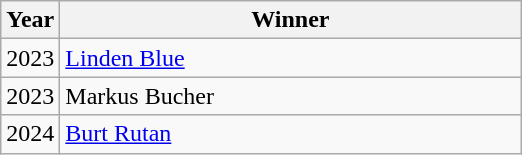<table class="wikitable">
<tr>
<th style="width:20px;">Year</th>
<th style="width:300px;">Winner</th>
</tr>
<tr>
<td>2023</td>
<td><a href='#'>Linden Blue</a></td>
</tr>
<tr>
<td>2023</td>
<td>Markus Bucher</td>
</tr>
<tr>
<td>2024</td>
<td><a href='#'>Burt Rutan</a></td>
</tr>
</table>
